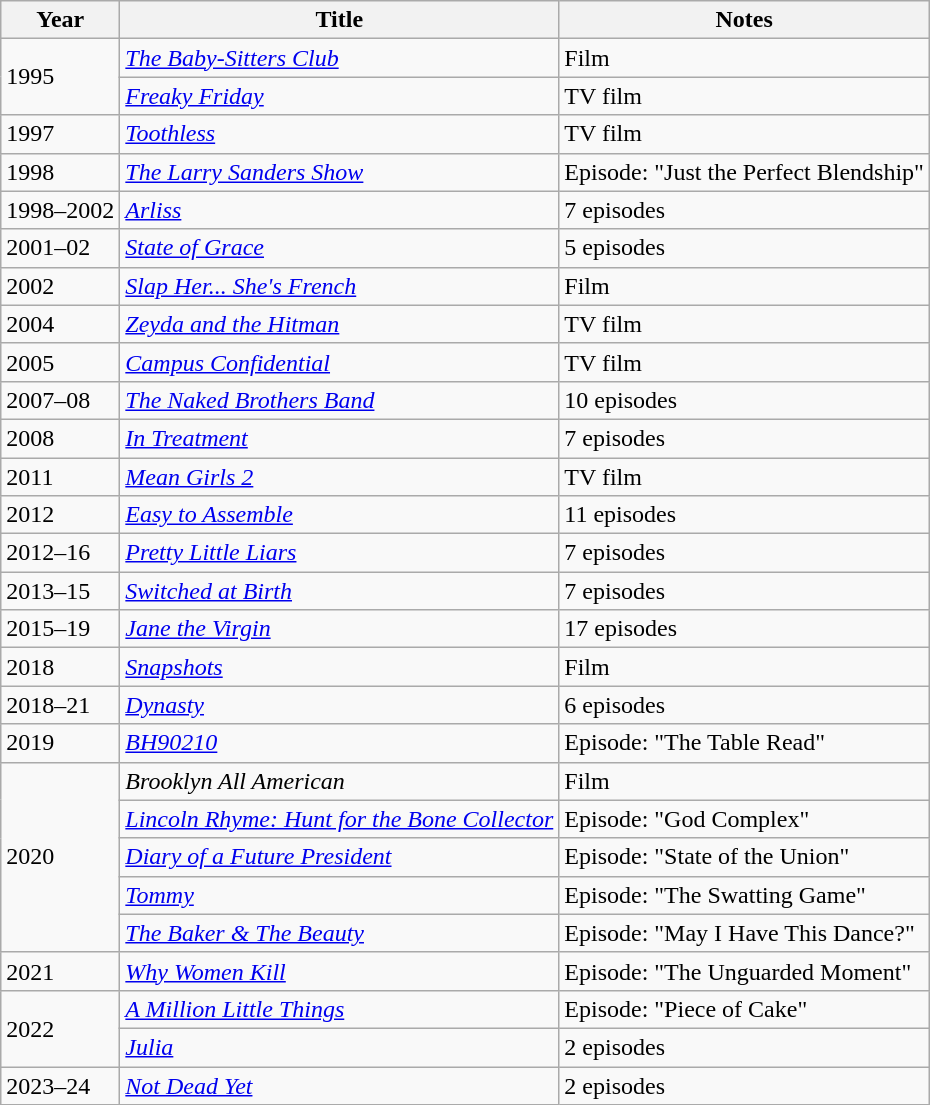<table class="wikitable sortable">
<tr>
<th>Year</th>
<th>Title</th>
<th class="unsortable">Notes</th>
</tr>
<tr>
<td rowspan="2">1995</td>
<td><em><a href='#'>The Baby-Sitters Club</a></em></td>
<td>Film</td>
</tr>
<tr>
<td><em><a href='#'>Freaky Friday</a></em></td>
<td>TV film</td>
</tr>
<tr>
<td>1997</td>
<td><em><a href='#'>Toothless</a></em></td>
<td>TV film</td>
</tr>
<tr>
<td>1998</td>
<td><em><a href='#'>The Larry Sanders Show</a></em></td>
<td>Episode: "Just the Perfect Blendship"</td>
</tr>
<tr>
<td>1998–2002</td>
<td><em><a href='#'>Arliss</a></em></td>
<td>7 episodes</td>
</tr>
<tr>
<td>2001–02</td>
<td><em><a href='#'>State of Grace</a></em></td>
<td>5 episodes</td>
</tr>
<tr>
<td>2002</td>
<td><em><a href='#'>Slap Her... She's French</a></em></td>
<td>Film</td>
</tr>
<tr>
<td>2004</td>
<td><em><a href='#'>Zeyda and the Hitman</a></em></td>
<td>TV film</td>
</tr>
<tr>
<td>2005</td>
<td><em><a href='#'>Campus Confidential</a></em></td>
<td>TV film</td>
</tr>
<tr>
<td>2007–08</td>
<td><em><a href='#'>The Naked Brothers Band</a></em></td>
<td>10 episodes</td>
</tr>
<tr>
<td>2008</td>
<td><em><a href='#'>In Treatment</a></em></td>
<td>7 episodes</td>
</tr>
<tr>
<td>2011</td>
<td><em><a href='#'>Mean Girls 2</a></em></td>
<td>TV film</td>
</tr>
<tr>
<td>2012</td>
<td><em><a href='#'>Easy to Assemble</a></em></td>
<td>11 episodes</td>
</tr>
<tr>
<td>2012–16</td>
<td><em><a href='#'>Pretty Little Liars</a></em></td>
<td>7 episodes</td>
</tr>
<tr>
<td>2013–15</td>
<td><em><a href='#'>Switched at Birth</a></em></td>
<td>7 episodes</td>
</tr>
<tr>
<td>2015–19</td>
<td><em><a href='#'>Jane the Virgin</a></em></td>
<td>17 episodes</td>
</tr>
<tr>
<td>2018</td>
<td><em><a href='#'>Snapshots</a></em></td>
<td>Film</td>
</tr>
<tr>
<td>2018–21</td>
<td><em><a href='#'>Dynasty</a></em></td>
<td>6 episodes</td>
</tr>
<tr>
<td>2019</td>
<td><em><a href='#'>BH90210</a></em></td>
<td>Episode: "The Table Read"</td>
</tr>
<tr>
<td rowspan="5">2020</td>
<td><em>Brooklyn All American</em></td>
<td>Film</td>
</tr>
<tr>
<td><em><a href='#'>Lincoln Rhyme: Hunt for the Bone Collector</a></em></td>
<td>Episode: "God Complex"</td>
</tr>
<tr>
<td><em><a href='#'>Diary of a Future President</a></em></td>
<td>Episode: "State of the Union"</td>
</tr>
<tr>
<td><em><a href='#'>Tommy</a></em></td>
<td>Episode: "The Swatting Game"</td>
</tr>
<tr>
<td><em><a href='#'>The Baker & The Beauty</a></em></td>
<td>Episode: "May I Have This Dance?"</td>
</tr>
<tr>
<td>2021</td>
<td><em><a href='#'>Why Women Kill</a></em></td>
<td>Episode: "The Unguarded Moment"</td>
</tr>
<tr>
<td rowspan="2">2022</td>
<td><em><a href='#'>A Million Little Things</a></em></td>
<td>Episode: "Piece of Cake"</td>
</tr>
<tr>
<td><em><a href='#'>Julia</a></em></td>
<td>2 episodes</td>
</tr>
<tr>
<td>2023–24</td>
<td><em><a href='#'>Not Dead Yet</a></em></td>
<td>2 episodes</td>
</tr>
</table>
